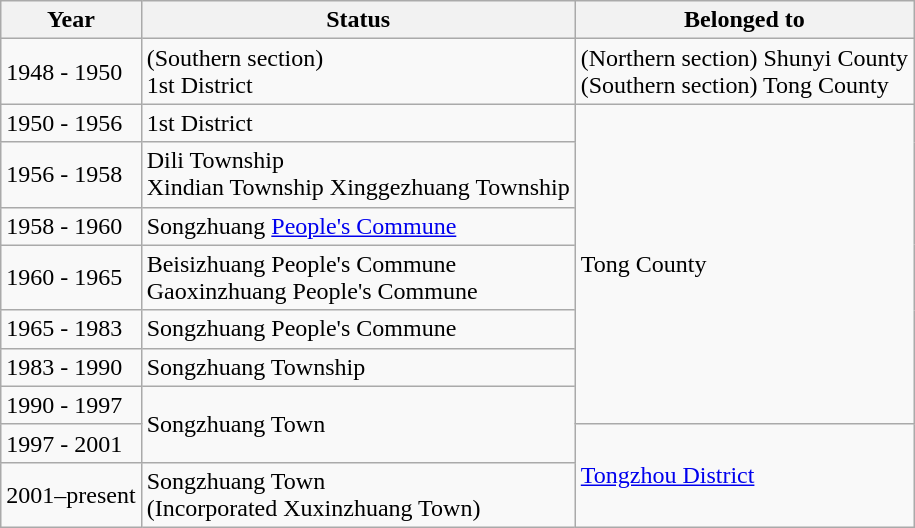<table class="wikitable">
<tr>
<th>Year</th>
<th>Status</th>
<th>Belonged to</th>
</tr>
<tr>
<td>1948 - 1950</td>
<td>(Southern section)<br>1st District</td>
<td>(Northern section) Shunyi County<br>(Southern section) Tong County</td>
</tr>
<tr>
<td>1950 - 1956</td>
<td>1st District</td>
<td rowspan="7">Tong County</td>
</tr>
<tr>
<td>1956 - 1958</td>
<td>Dili Township<br>Xindian Township
Xinggezhuang Township</td>
</tr>
<tr>
<td>1958 - 1960</td>
<td>Songzhuang <a href='#'>People's Commune</a></td>
</tr>
<tr>
<td>1960 - 1965</td>
<td>Beisizhuang People's Commune<br>Gaoxinzhuang People's Commune</td>
</tr>
<tr>
<td>1965 - 1983</td>
<td>Songzhuang People's Commune</td>
</tr>
<tr>
<td>1983 - 1990</td>
<td>Songzhuang Township</td>
</tr>
<tr>
<td>1990 - 1997</td>
<td rowspan="2">Songzhuang Town</td>
</tr>
<tr>
<td>1997 - 2001</td>
<td rowspan="2"><a href='#'>Tongzhou District</a></td>
</tr>
<tr>
<td>2001–present</td>
<td>Songzhuang Town<br>(Incorporated Xuxinzhuang Town)</td>
</tr>
</table>
